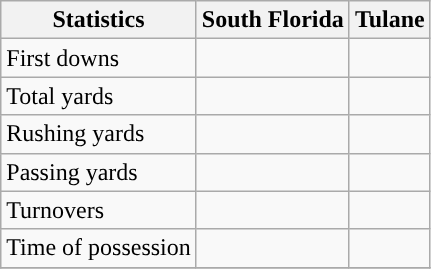<table class="wikitable">
<tr>
<th>Statistics</th>
<th>South Florida</th>
<th>Tulane</th>
</tr>
<tr>
<td>First downs</td>
<td> </td>
<td> </td>
</tr>
<tr>
<td>Total yards</td>
<td> </td>
<td> </td>
</tr>
<tr>
<td>Rushing yards</td>
<td> </td>
<td> </td>
</tr>
<tr>
<td>Passing yards</td>
<td> </td>
<td> </td>
</tr>
<tr>
<td>Turnovers</td>
<td> </td>
<td> </td>
</tr>
<tr>
<td>Time of possession</td>
<td> </td>
<td> </td>
</tr>
<tr>
</tr>
</table>
